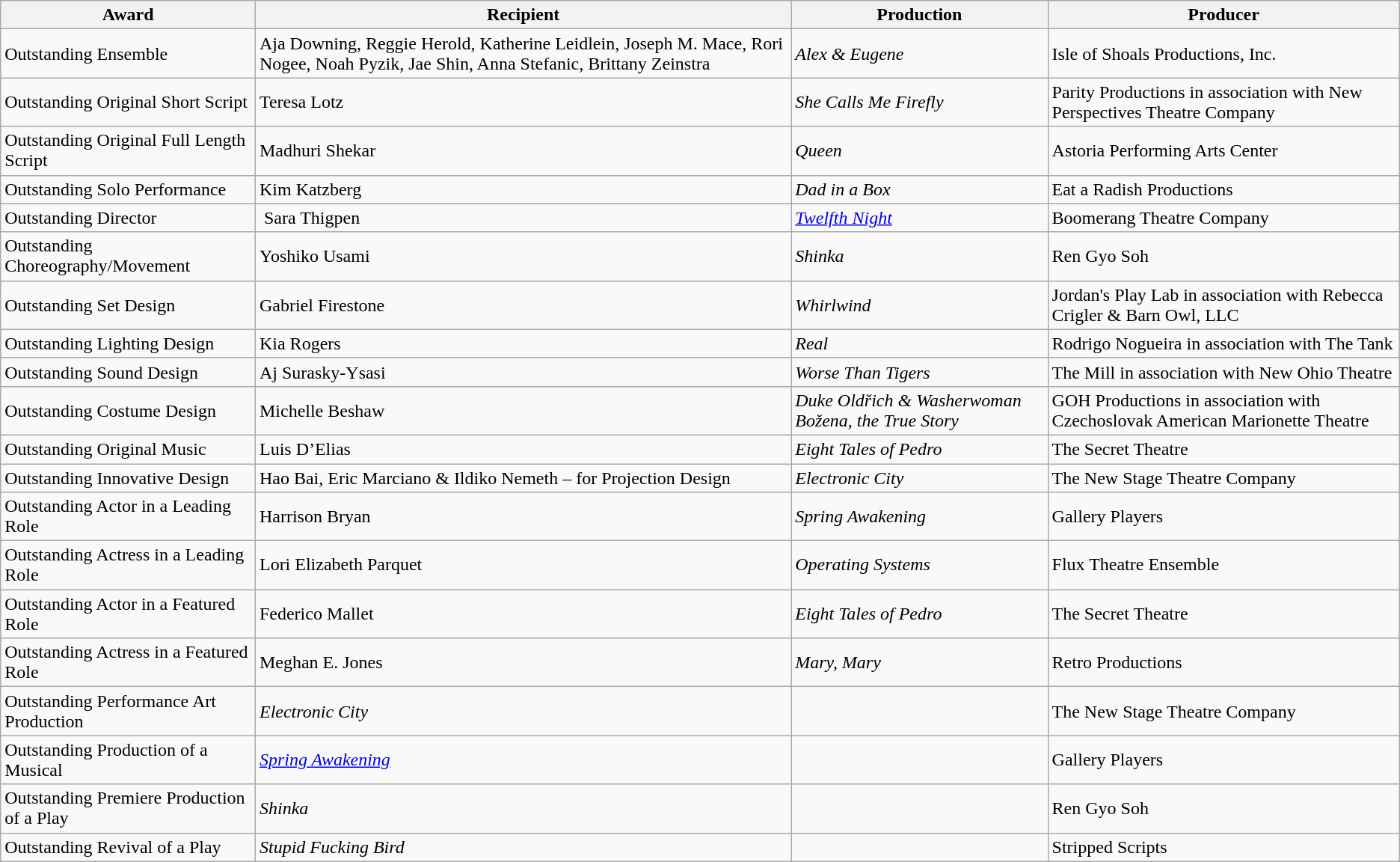<table class="wikitable">
<tr>
<th>Award </th>
<th>Recipient</th>
<th>Production</th>
<th>Producer</th>
</tr>
<tr>
<td>Outstanding Ensemble</td>
<td>Aja Downing, Reggie Herold, Katherine Leidlein, Joseph M. Mace, Rori Nogee, Noah Pyzik, Jae Shin, Anna Stefanic, Brittany Zeinstra </td>
<td><em>Alex & Eugene</em></td>
<td>Isle of Shoals Productions, Inc.</td>
</tr>
<tr>
<td>Outstanding Original Short Script</td>
<td>Teresa Lotz </td>
<td><em>She Calls Me Firefly</em></td>
<td>Parity Productions in association with New Perspectives Theatre Company </td>
</tr>
<tr>
<td>Outstanding Original Full Length Script</td>
<td>Madhuri Shekar </td>
<td><em>Queen</em></td>
<td>Astoria Performing Arts Center</td>
</tr>
<tr>
<td>Outstanding Solo Performance</td>
<td>Kim Katzberg </td>
<td><em>Dad in a Box</em></td>
<td>Eat a Radish Productions</td>
</tr>
<tr>
<td>Outstanding Director</td>
<td> Sara Thigpen </td>
<td><em><a href='#'>Twelfth Night</a></em></td>
<td>Boomerang Theatre Company</td>
</tr>
<tr>
<td>Outstanding Choreography/Movement</td>
<td>Yoshiko Usami </td>
<td><em>Shinka</em></td>
<td>Ren Gyo Soh</td>
</tr>
<tr>
<td>Outstanding Set Design</td>
<td>Gabriel Firestone </td>
<td><em>Whirlwind</em></td>
<td>Jordan's Play Lab in association with Rebecca Crigler & Barn Owl, LLC </td>
</tr>
<tr>
<td>Outstanding Lighting Design</td>
<td>Kia Rogers </td>
<td><em>Real</em></td>
<td>Rodrigo Nogueira in association with The Tank</td>
</tr>
<tr>
<td>Outstanding Sound Design</td>
<td>Aj Surasky-Ysasi</td>
<td><em>Worse Than Tigers</em></td>
<td>The Mill in association with New Ohio Theatre</td>
</tr>
<tr>
<td>Outstanding Costume Design</td>
<td>Michelle Beshaw </td>
<td><em>Duke Oldřich & Washerwoman Božena, the True Story</em></td>
<td>GOH Productions in association with Czechoslovak American Marionette Theatre</td>
</tr>
<tr>
<td>Outstanding Original Music</td>
<td>Luis D’Elias </td>
<td><em>Eight Tales of Pedro</em></td>
<td>The Secret Theatre</td>
</tr>
<tr>
<td>Outstanding Innovative Design</td>
<td>Hao Bai, Eric Marciano & Ildiko Nemeth – for Projection Design</td>
<td><em>Electronic City</em></td>
<td>The New Stage Theatre Company</td>
</tr>
<tr>
<td>Outstanding Actor in a Leading Role</td>
<td>Harrison Bryan </td>
<td><em>Spring Awakening</em></td>
<td>Gallery Players</td>
</tr>
<tr>
<td>Outstanding Actress in a Leading Role</td>
<td>Lori Elizabeth Parquet </td>
<td><em>Operating Systems</em></td>
<td>Flux Theatre Ensemble</td>
</tr>
<tr>
<td>Outstanding Actor in a Featured Role</td>
<td>Federico Mallet </td>
<td><em>Eight Tales of Pedro</em></td>
<td>The Secret Theatre</td>
</tr>
<tr>
<td>Outstanding Actress in a Featured Role</td>
<td>Meghan E. Jones </td>
<td><em>Mary, Mary</em></td>
<td>Retro Productions</td>
</tr>
<tr>
<td>Outstanding Performance Art Production</td>
<td><em>Electronic City</em></td>
<td></td>
<td>The New Stage Theatre Company</td>
</tr>
<tr>
<td>Outstanding Production of a Musical</td>
<td><em><a href='#'>Spring Awakening</a></em></td>
<td></td>
<td>Gallery Players</td>
</tr>
<tr>
<td>Outstanding Premiere Production of a Play</td>
<td><em>Shinka</em></td>
<td></td>
<td>Ren Gyo Soh </td>
</tr>
<tr>
<td>Outstanding Revival of a Play</td>
<td><em>Stupid Fucking Bird</em></td>
<td></td>
<td>Stripped Scripts</td>
</tr>
</table>
